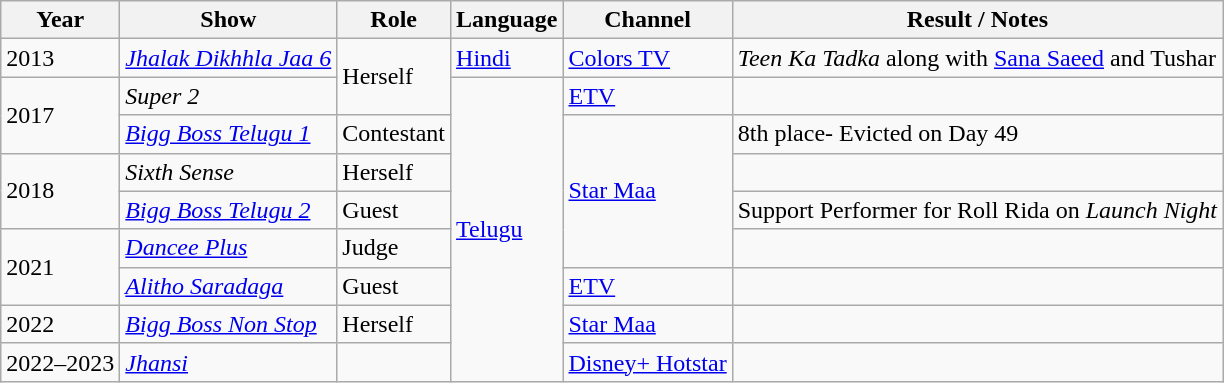<table class="wikitable sortable">
<tr>
<th>Year</th>
<th>Show</th>
<th>Role</th>
<th>Language</th>
<th>Channel</th>
<th>Result / Notes</th>
</tr>
<tr>
<td>2013</td>
<td><em><a href='#'>Jhalak Dikhhla Jaa 6</a></em></td>
<td rowspan="2">Herself</td>
<td><a href='#'>Hindi</a></td>
<td><a href='#'>Colors TV</a></td>
<td><em>Teen Ka Tadka</em> along with <a href='#'>Sana Saeed</a> and Tushar</td>
</tr>
<tr>
<td rowspan="2">2017</td>
<td><em>Super 2</em></td>
<td rowspan="8"><a href='#'>Telugu</a></td>
<td><a href='#'>ETV</a></td>
<td></td>
</tr>
<tr>
<td><em><a href='#'>Bigg Boss Telugu 1</a></em></td>
<td>Contestant</td>
<td rowspan="4"><a href='#'>Star Maa</a></td>
<td>8th place- Evicted on Day 49</td>
</tr>
<tr>
<td rowspan="2">2018</td>
<td><em>Sixth Sense</em></td>
<td>Herself</td>
<td></td>
</tr>
<tr>
<td><em><a href='#'>Bigg Boss Telugu 2</a></em></td>
<td>Guest</td>
<td>Support Performer for Roll Rida on <em>Launch Night</em></td>
</tr>
<tr>
<td rowspan="2">2021</td>
<td><a href='#'><em>Dancee Plus</em></a></td>
<td>Judge</td>
<td></td>
</tr>
<tr>
<td><em><a href='#'>Alitho Saradaga</a></em></td>
<td>Guest</td>
<td><a href='#'>ETV</a></td>
<td></td>
</tr>
<tr>
<td>2022</td>
<td><em><a href='#'>Bigg Boss Non Stop</a></em></td>
<td>Herself</td>
<td><a href='#'>Star Maa</a></td>
<td></td>
</tr>
<tr>
<td>2022–2023</td>
<td><em><a href='#'>Jhansi</a></em></td>
<td></td>
<td><a href='#'>Disney+ Hotstar</a></td>
<td></td>
</tr>
</table>
